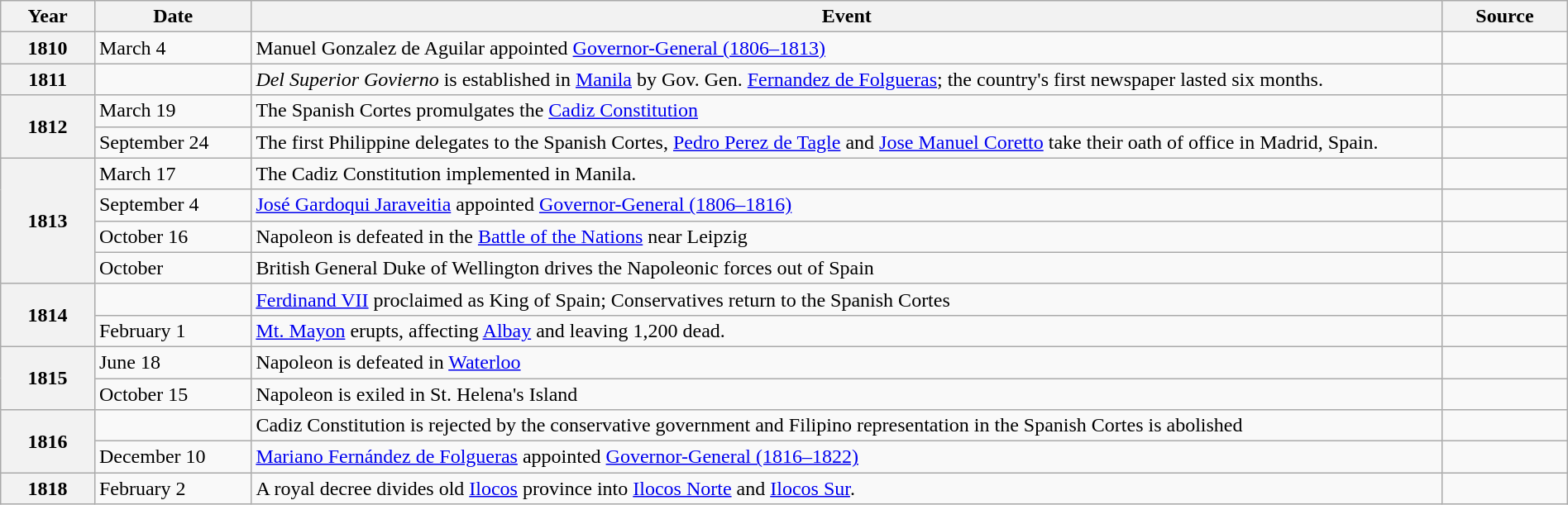<table class="wikitable toptextcells" style="width:100%;">
<tr>
<th scope="col" style="width:6%;">Year</th>
<th scope="col" style="width:10%;">Date</th>
<th scope="col">Event</th>
<th scope="col" style="width:8%;">Source</th>
</tr>
<tr>
<th scope="row">1810</th>
<td>March 4</td>
<td>Manuel Gonzalez de Aguilar appointed <a href='#'>Governor-General (1806–1813)</a></td>
<td></td>
</tr>
<tr>
<th scope="row">1811</th>
<td></td>
<td><em>Del Superior Govierno</em> is established in <a href='#'>Manila</a> by Gov. Gen. <a href='#'>Fernandez de Folgueras</a>; the country's first newspaper lasted six months.</td>
<td></td>
</tr>
<tr>
<th scope="row" rowspan="2">1812</th>
<td>March 19</td>
<td>The Spanish Cortes promulgates the <a href='#'>Cadiz Constitution</a></td>
<td></td>
</tr>
<tr>
<td>September 24</td>
<td>The first Philippine delegates to the Spanish Cortes, <a href='#'>Pedro Perez de Tagle</a> and <a href='#'>Jose Manuel Coretto</a> take their oath of office in Madrid, Spain.</td>
<td></td>
</tr>
<tr>
<th scope="row" rowspan="4">1813</th>
<td>March 17</td>
<td>The Cadiz Constitution implemented in Manila.</td>
<td></td>
</tr>
<tr>
<td>September 4</td>
<td><a href='#'>José Gardoqui Jaraveitia</a> appointed <a href='#'>Governor-General (1806–1816)</a></td>
<td></td>
</tr>
<tr>
<td>October 16</td>
<td>Napoleon is defeated in the <a href='#'>Battle of the Nations</a> near Leipzig</td>
<td></td>
</tr>
<tr>
<td>October</td>
<td>British General Duke of Wellington drives the Napoleonic forces out of Spain</td>
<td></td>
</tr>
<tr>
<th scope="row" rowspan="2">1814</th>
<td></td>
<td><a href='#'>Ferdinand VII</a> proclaimed as King of Spain; Conservatives return to the Spanish Cortes</td>
<td></td>
</tr>
<tr>
<td>February 1</td>
<td><a href='#'>Mt. Mayon</a> erupts, affecting <a href='#'>Albay</a> and leaving 1,200 dead.</td>
<td></td>
</tr>
<tr>
<th scope="row" rowspan="2">1815</th>
<td>June 18</td>
<td>Napoleon is defeated in <a href='#'>Waterloo</a></td>
<td></td>
</tr>
<tr>
<td>October 15</td>
<td>Napoleon is exiled in St. Helena's Island</td>
<td></td>
</tr>
<tr>
<th scope="row" rowspan="2">1816</th>
<td></td>
<td>Cadiz Constitution is rejected by the conservative government and Filipino representation in the Spanish Cortes is abolished</td>
<td></td>
</tr>
<tr>
<td>December 10</td>
<td><a href='#'>Mariano Fernández de Folgueras</a> appointed <a href='#'>Governor-General (1816–1822)</a></td>
<td></td>
</tr>
<tr>
<th scope="row">1818</th>
<td>February 2</td>
<td>A royal decree divides old <a href='#'>Ilocos</a> province into <a href='#'>Ilocos Norte</a> and <a href='#'>Ilocos Sur</a>.</td>
<td></td>
</tr>
</table>
